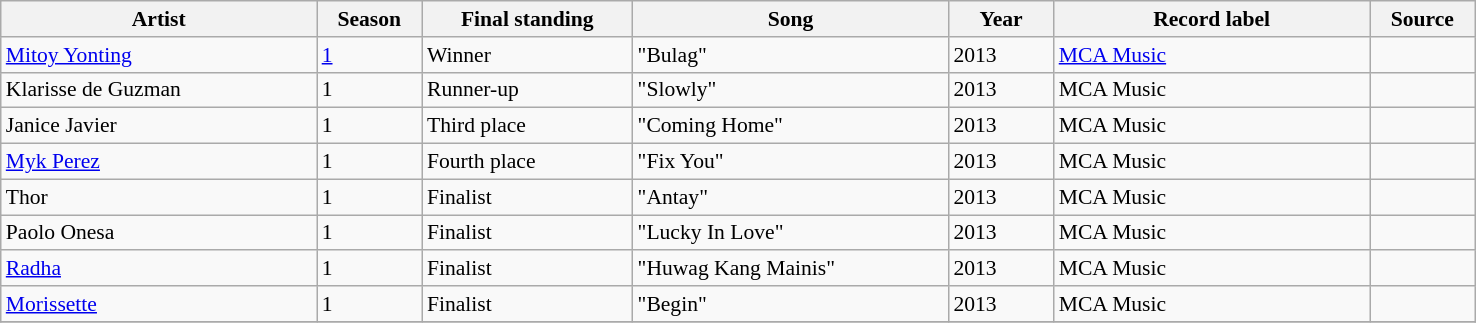<table class="wikitable" style="text-align:left; line-height:17px; width:auto; font-size:90%;">
<tr>
<th width="15%">Artist</th>
<th width="05%">Season</th>
<th width="10%">Final standing</th>
<th width="15%">Song</th>
<th width="05%">Year</th>
<th width="15%">Record label</th>
<th width="05%">Source</th>
</tr>
<tr>
<td><a href='#'>Mitoy Yonting</a></td>
<td><a href='#'>1</a></td>
<td>Winner</td>
<td>"Bulag"</td>
<td>2013</td>
<td><a href='#'>MCA Music</a></td>
<td align="center"></td>
</tr>
<tr>
<td>Klarisse de Guzman</td>
<td>1</td>
<td>Runner-up</td>
<td>"Slowly"</td>
<td>2013</td>
<td>MCA Music</td>
<td align="center"></td>
</tr>
<tr>
<td>Janice Javier</td>
<td>1</td>
<td>Third place</td>
<td>"Coming Home"</td>
<td>2013</td>
<td>MCA Music</td>
<td align="center"></td>
</tr>
<tr>
<td><a href='#'>Myk Perez</a></td>
<td>1</td>
<td>Fourth place</td>
<td>"Fix You"</td>
<td>2013</td>
<td>MCA Music</td>
<td align="center"></td>
</tr>
<tr>
<td>Thor</td>
<td>1</td>
<td>Finalist</td>
<td>"Antay"</td>
<td>2013</td>
<td>MCA Music</td>
<td align="center"></td>
</tr>
<tr>
<td>Paolo Onesa</td>
<td>1</td>
<td>Finalist</td>
<td>"Lucky In Love"</td>
<td>2013</td>
<td>MCA Music</td>
<td align="center"></td>
</tr>
<tr>
<td><a href='#'>Radha</a></td>
<td>1</td>
<td>Finalist</td>
<td>"Huwag Kang Mainis"</td>
<td>2013</td>
<td>MCA Music</td>
<td align="center"></td>
</tr>
<tr>
<td><a href='#'>Morissette</a></td>
<td>1</td>
<td>Finalist</td>
<td>"Begin"</td>
<td>2013</td>
<td>MCA Music</td>
<td align="center"></td>
</tr>
<tr>
</tr>
</table>
